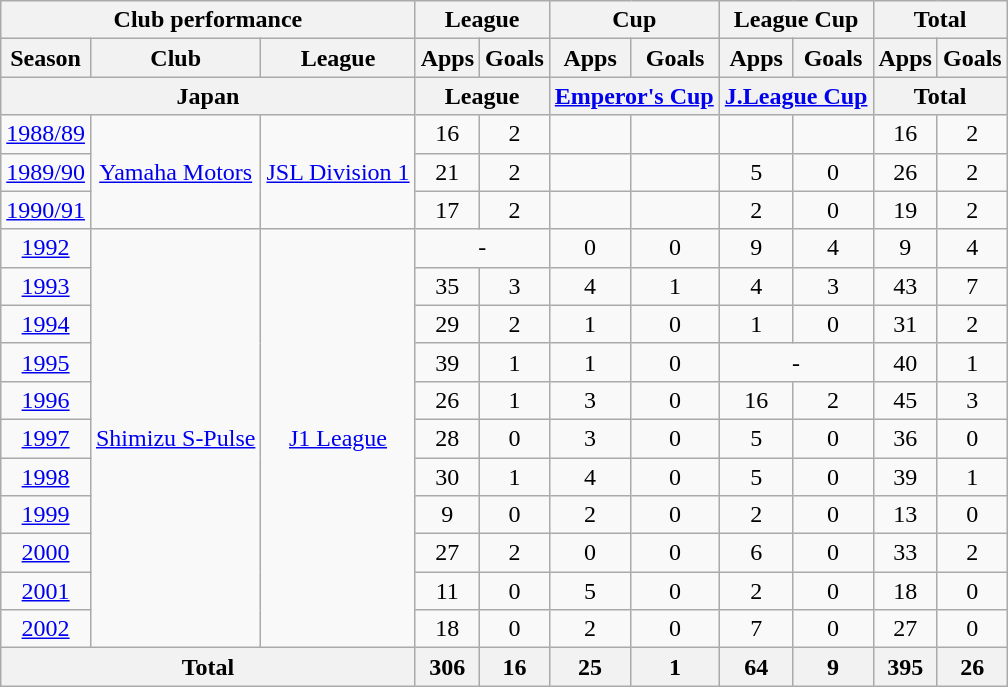<table class="wikitable" style="text-align:center;">
<tr>
<th colspan=3>Club performance</th>
<th colspan=2>League</th>
<th colspan=2>Cup</th>
<th colspan=2>League Cup</th>
<th colspan=2>Total</th>
</tr>
<tr>
<th>Season</th>
<th>Club</th>
<th>League</th>
<th>Apps</th>
<th>Goals</th>
<th>Apps</th>
<th>Goals</th>
<th>Apps</th>
<th>Goals</th>
<th>Apps</th>
<th>Goals</th>
</tr>
<tr>
<th colspan=3>Japan</th>
<th colspan=2>League</th>
<th colspan=2><a href='#'>Emperor's Cup</a></th>
<th colspan=2><a href='#'>J.League Cup</a></th>
<th colspan=2>Total</th>
</tr>
<tr>
<td><a href='#'>1988/89</a></td>
<td rowspan=3><a href='#'>Yamaha Motors</a></td>
<td rowspan=3><a href='#'>JSL Division 1</a></td>
<td>16</td>
<td>2</td>
<td></td>
<td></td>
<td></td>
<td></td>
<td>16</td>
<td>2</td>
</tr>
<tr>
<td><a href='#'>1989/90</a></td>
<td>21</td>
<td>2</td>
<td></td>
<td></td>
<td>5</td>
<td>0</td>
<td>26</td>
<td>2</td>
</tr>
<tr>
<td><a href='#'>1990/91</a></td>
<td>17</td>
<td>2</td>
<td></td>
<td></td>
<td>2</td>
<td>0</td>
<td>19</td>
<td>2</td>
</tr>
<tr>
<td><a href='#'>1992</a></td>
<td rowspan=11><a href='#'>Shimizu S-Pulse</a></td>
<td rowspan=11><a href='#'>J1 League</a></td>
<td colspan=2>-</td>
<td>0</td>
<td>0</td>
<td>9</td>
<td>4</td>
<td>9</td>
<td>4</td>
</tr>
<tr>
<td><a href='#'>1993</a></td>
<td>35</td>
<td>3</td>
<td>4</td>
<td>1</td>
<td>4</td>
<td>3</td>
<td>43</td>
<td>7</td>
</tr>
<tr>
<td><a href='#'>1994</a></td>
<td>29</td>
<td>2</td>
<td>1</td>
<td>0</td>
<td>1</td>
<td>0</td>
<td>31</td>
<td>2</td>
</tr>
<tr>
<td><a href='#'>1995</a></td>
<td>39</td>
<td>1</td>
<td>1</td>
<td>0</td>
<td colspan=2>-</td>
<td>40</td>
<td>1</td>
</tr>
<tr>
<td><a href='#'>1996</a></td>
<td>26</td>
<td>1</td>
<td>3</td>
<td>0</td>
<td>16</td>
<td>2</td>
<td>45</td>
<td>3</td>
</tr>
<tr>
<td><a href='#'>1997</a></td>
<td>28</td>
<td>0</td>
<td>3</td>
<td>0</td>
<td>5</td>
<td>0</td>
<td>36</td>
<td>0</td>
</tr>
<tr>
<td><a href='#'>1998</a></td>
<td>30</td>
<td>1</td>
<td>4</td>
<td>0</td>
<td>5</td>
<td>0</td>
<td>39</td>
<td>1</td>
</tr>
<tr>
<td><a href='#'>1999</a></td>
<td>9</td>
<td>0</td>
<td>2</td>
<td>0</td>
<td>2</td>
<td>0</td>
<td>13</td>
<td>0</td>
</tr>
<tr>
<td><a href='#'>2000</a></td>
<td>27</td>
<td>2</td>
<td>0</td>
<td>0</td>
<td>6</td>
<td>0</td>
<td>33</td>
<td>2</td>
</tr>
<tr>
<td><a href='#'>2001</a></td>
<td>11</td>
<td>0</td>
<td>5</td>
<td>0</td>
<td>2</td>
<td>0</td>
<td>18</td>
<td>0</td>
</tr>
<tr>
<td><a href='#'>2002</a></td>
<td>18</td>
<td>0</td>
<td>2</td>
<td>0</td>
<td>7</td>
<td>0</td>
<td>27</td>
<td>0</td>
</tr>
<tr>
<th colspan=3>Total</th>
<th>306</th>
<th>16</th>
<th>25</th>
<th>1</th>
<th>64</th>
<th>9</th>
<th>395</th>
<th>26</th>
</tr>
</table>
